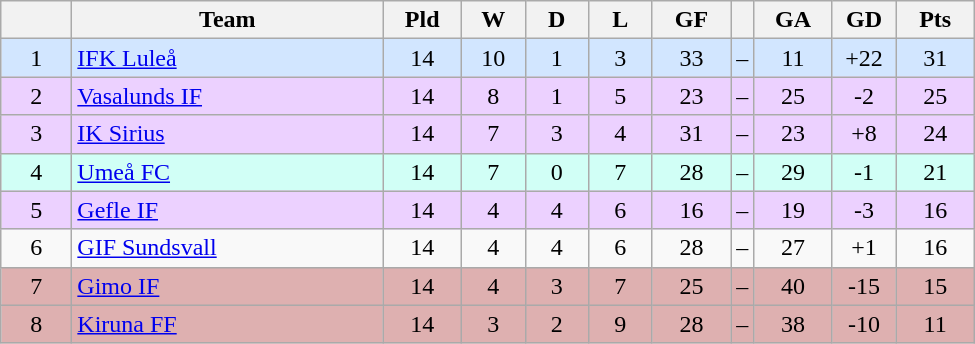<table class="wikitable" style="text-align: center">
<tr>
<th style="width: 40px;"></th>
<th style="width: 200px;">Team</th>
<th style="width: 45px;">Pld</th>
<th style="width: 35px;">W</th>
<th style="width: 35px;">D</th>
<th style="width: 35px;">L</th>
<th style="width: 45px;">GF</th>
<th></th>
<th style="width: 45px;">GA</th>
<th style="width: 35px;">GD</th>
<th style="width: 45px;">Pts</th>
</tr>
<tr style="background: #d2e6ff">
<td>1</td>
<td style="text-align: left;"><a href='#'>IFK Luleå</a></td>
<td>14</td>
<td>10</td>
<td>1</td>
<td>3</td>
<td>33</td>
<td>–</td>
<td>11</td>
<td>+22</td>
<td>31</td>
</tr>
<tr style="background: #ecd1ff">
<td>2</td>
<td style="text-align: left;"><a href='#'>Vasalunds IF</a></td>
<td>14</td>
<td>8</td>
<td>1</td>
<td>5</td>
<td>23</td>
<td>–</td>
<td>25</td>
<td>-2</td>
<td>25</td>
</tr>
<tr style="background: #ecd1ff">
<td>3</td>
<td style="text-align: left;"><a href='#'>IK Sirius</a></td>
<td>14</td>
<td>7</td>
<td>3</td>
<td>4</td>
<td>31</td>
<td>–</td>
<td>23</td>
<td>+8</td>
<td>24</td>
</tr>
<tr style="background: #d1fff6">
<td>4</td>
<td style="text-align: left;"><a href='#'>Umeå FC</a></td>
<td>14</td>
<td>7</td>
<td>0</td>
<td>7</td>
<td>28</td>
<td>–</td>
<td>29</td>
<td>-1</td>
<td>21</td>
</tr>
<tr style="background: #ecd1ff">
<td>5</td>
<td style="text-align: left;"><a href='#'>Gefle IF</a></td>
<td>14</td>
<td>4</td>
<td>4</td>
<td>6</td>
<td>16</td>
<td>–</td>
<td>19</td>
<td>-3</td>
<td>16</td>
</tr>
<tr>
<td>6</td>
<td style="text-align: left;"><a href='#'>GIF Sundsvall</a></td>
<td>14</td>
<td>4</td>
<td>4</td>
<td>6</td>
<td>28</td>
<td>–</td>
<td>27</td>
<td>+1</td>
<td>16</td>
</tr>
<tr style="background: #deb0b0">
<td>7</td>
<td style="text-align: left;"><a href='#'>Gimo IF</a></td>
<td>14</td>
<td>4</td>
<td>3</td>
<td>7</td>
<td>25</td>
<td>–</td>
<td>40</td>
<td>-15</td>
<td>15</td>
</tr>
<tr style="background: #deb0b0">
<td>8</td>
<td style="text-align: left;"><a href='#'>Kiruna FF</a></td>
<td>14</td>
<td>3</td>
<td>2</td>
<td>9</td>
<td>28</td>
<td>–</td>
<td>38</td>
<td>-10</td>
<td>11</td>
</tr>
</table>
